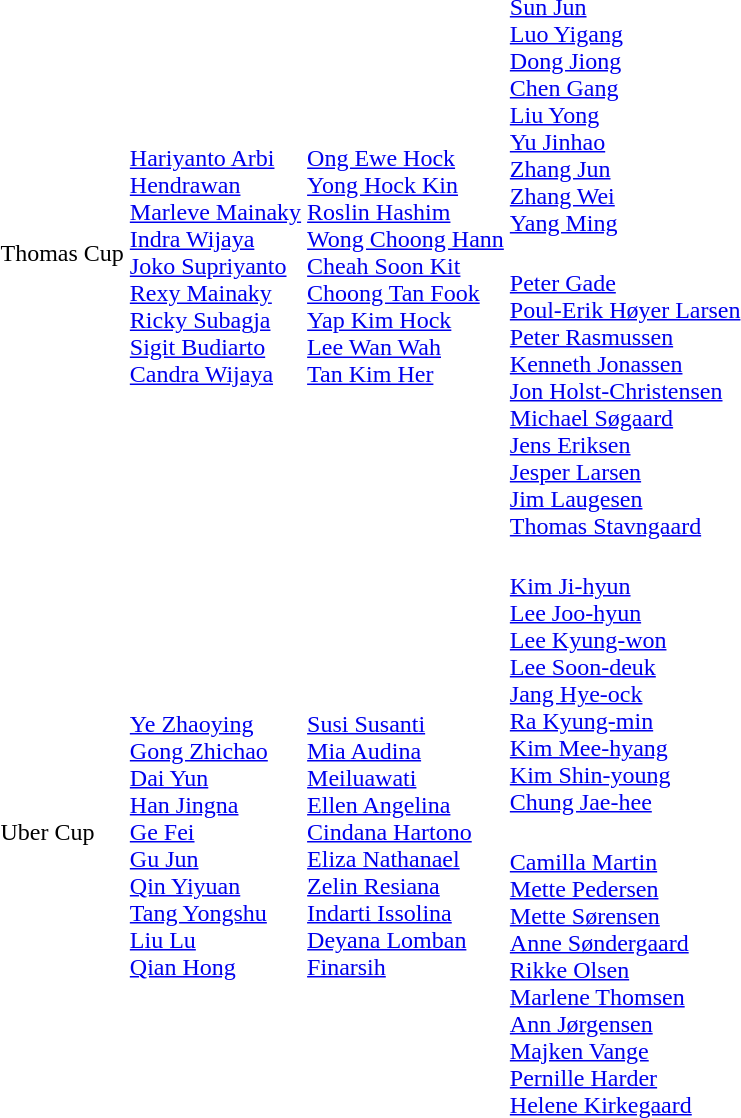<table>
<tr>
<td rowspan="2">Thomas Cup</td>
<td rowspan=2;align="left"><br><a href='#'>Hariyanto Arbi</a><br><a href='#'>Hendrawan</a><br><a href='#'>Marleve Mainaky</a><br><a href='#'>Indra Wijaya</a><br><a href='#'>Joko Supriyanto</a><br><a href='#'>Rexy Mainaky</a><br><a href='#'>Ricky Subagja</a><br><a href='#'>Sigit Budiarto</a><br><a href='#'>Candra Wijaya</a></td>
<td rowspan=2;align="left"><br><a href='#'>Ong Ewe Hock</a><br><a href='#'>Yong Hock Kin</a><br><a href='#'>Roslin Hashim</a><br><a href='#'>Wong Choong Hann</a><br><a href='#'>Cheah Soon Kit</a><br><a href='#'>Choong Tan Fook</a><br><a href='#'>Yap Kim Hock</a><br><a href='#'>Lee Wan Wah</a><br><a href='#'>Tan Kim Her</a></td>
<td align="left"><br><a href='#'>Sun Jun</a><br><a href='#'>Luo Yigang</a><br><a href='#'>Dong Jiong</a><br><a href='#'>Chen Gang</a><br><a href='#'>Liu Yong</a><br><a href='#'>Yu Jinhao</a><br><a href='#'>Zhang Jun</a><br><a href='#'>Zhang Wei</a><br><a href='#'>Yang Ming</a></td>
</tr>
<tr>
<td align="left"><br><a href='#'>Peter Gade</a><br><a href='#'>Poul-Erik Høyer Larsen</a><br><a href='#'>Peter Rasmussen</a><br><a href='#'>Kenneth Jonassen</a><br><a href='#'>Jon Holst-Christensen</a><br><a href='#'>Michael Søgaard</a><br><a href='#'>Jens Eriksen</a><br><a href='#'>Jesper Larsen</a><br><a href='#'>Jim Laugesen</a><br><a href='#'>Thomas Stavngaard</a></td>
</tr>
<tr>
<td rowspan="2">Uber Cup</td>
<td rowspan=2;align="left"><br><a href='#'>Ye Zhaoying</a><br><a href='#'>Gong Zhichao</a><br><a href='#'>Dai Yun</a><br><a href='#'>Han Jingna</a><br><a href='#'>Ge Fei</a><br><a href='#'>Gu Jun</a><br><a href='#'>Qin Yiyuan</a><br><a href='#'>Tang Yongshu</a><br><a href='#'>Liu Lu</a><br><a href='#'>Qian Hong</a></td>
<td rowspan=2;align="left"><br><a href='#'>Susi Susanti</a><br><a href='#'>Mia Audina</a><br><a href='#'>Meiluawati</a><br><a href='#'>Ellen Angelina</a><br><a href='#'>Cindana Hartono</a><br><a href='#'>Eliza Nathanael</a><br><a href='#'>Zelin Resiana</a><br><a href='#'>Indarti Issolina</a><br><a href='#'>Deyana Lomban</a><br><a href='#'>Finarsih</a></td>
<td align="left"><br><a href='#'>Kim Ji-hyun</a><br><a href='#'>Lee Joo-hyun</a><br><a href='#'>Lee Kyung-won</a><br><a href='#'>Lee Soon-deuk</a><br><a href='#'>Jang Hye-ock</a><br><a href='#'>Ra Kyung-min</a><br><a href='#'>Kim Mee-hyang</a><br><a href='#'>Kim Shin-young</a><br><a href='#'>Chung Jae-hee</a></td>
</tr>
<tr>
<td align="left"><br><a href='#'>Camilla Martin</a><br><a href='#'>Mette Pedersen</a><br><a href='#'>Mette Sørensen</a><br><a href='#'>Anne Søndergaard</a><br><a href='#'>Rikke Olsen</a><br><a href='#'>Marlene Thomsen</a><br><a href='#'>Ann Jørgensen</a><br><a href='#'>Majken Vange</a><br><a href='#'>Pernille Harder</a><br><a href='#'>Helene Kirkegaard</a></td>
</tr>
<tr>
</tr>
</table>
